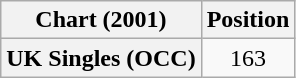<table class="wikitable plainrowheaders" style="text-align:center">
<tr>
<th scope="col">Chart (2001)</th>
<th scope="col">Position</th>
</tr>
<tr>
<th scope="row">UK Singles (OCC)</th>
<td>163</td>
</tr>
</table>
